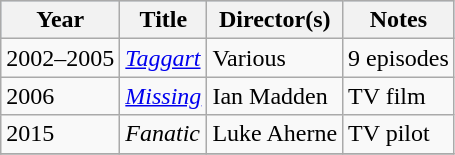<table class="wikitable">
<tr style="background:#b0c4de; text-align:center;">
<th>Year</th>
<th>Title</th>
<th>Director(s)</th>
<th>Notes</th>
</tr>
<tr>
<td>2002–2005</td>
<td><em><a href='#'>Taggart</a></em></td>
<td>Various</td>
<td>9 episodes</td>
</tr>
<tr>
<td rowspan="1">2006</td>
<td><em><a href='#'>Missing</a></em></td>
<td>Ian Madden</td>
<td>TV film</td>
</tr>
<tr>
<td rowspan="1">2015</td>
<td><em>Fanatic</em></td>
<td>Luke Aherne</td>
<td>TV pilot</td>
</tr>
<tr>
</tr>
</table>
